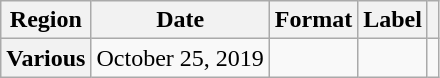<table class="wikitable plainrowheaders">
<tr>
<th scope="col">Region</th>
<th scope="col">Date</th>
<th scope="col">Format</th>
<th scope="col">Label</th>
<th scope="col"></th>
</tr>
<tr>
<th scope="row">Various</th>
<td rowspan="1">October 25, 2019</td>
<td rowspan="1"></td>
<td rowspan="1"></td>
<td align="center"></td>
</tr>
</table>
